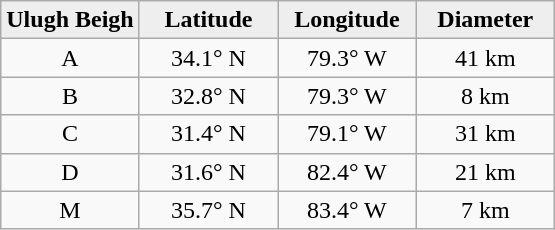<table class="wikitable">
<tr>
<th width="25%" style="background:#eeeeee;">Ulugh Beigh</th>
<th width="25%" style="background:#eeeeee;">Latitude</th>
<th width="25%" style="background:#eeeeee;">Longitude</th>
<th width="25%" style="background:#eeeeee;">Diameter</th>
</tr>
<tr>
<td align="center">A</td>
<td align="center">34.1° N</td>
<td align="center">79.3° W</td>
<td align="center">41 km</td>
</tr>
<tr>
<td align="center">B</td>
<td align="center">32.8° N</td>
<td align="center">79.3° W</td>
<td align="center">8 km</td>
</tr>
<tr>
<td align="center">C</td>
<td align="center">31.4° N</td>
<td align="center">79.1° W</td>
<td align="center">31 km</td>
</tr>
<tr>
<td align="center">D</td>
<td align="center">31.6° N</td>
<td align="center">82.4° W</td>
<td align="center">21 km</td>
</tr>
<tr>
<td align="center">M</td>
<td align="center">35.7° N</td>
<td align="center">83.4° W</td>
<td align="center">7 km</td>
</tr>
</table>
